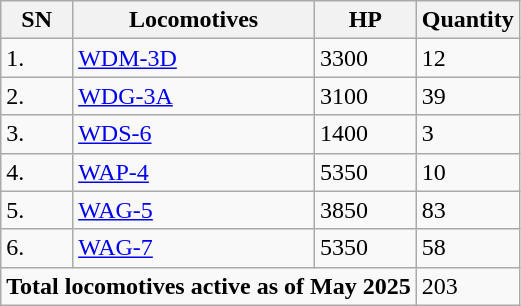<table class="wikitable">
<tr>
<th>SN</th>
<th>Locomotives</th>
<th>HP</th>
<th>Quantity</th>
</tr>
<tr>
<td>1.</td>
<td><a href='#'>WDM-3D</a></td>
<td>3300</td>
<td>12</td>
</tr>
<tr>
<td>2.</td>
<td><a href='#'>WDG-3A</a></td>
<td>3100</td>
<td>39</td>
</tr>
<tr>
<td>3.</td>
<td><a href='#'>WDS-6</a></td>
<td>1400</td>
<td>3</td>
</tr>
<tr>
<td>4.</td>
<td><a href='#'>WAP-4</a></td>
<td>5350</td>
<td>10</td>
</tr>
<tr>
<td>5.</td>
<td><a href='#'>WAG-5</a></td>
<td>3850</td>
<td>83</td>
</tr>
<tr>
<td>6.</td>
<td><a href='#'>WAG-7</a></td>
<td>5350</td>
<td>58</td>
</tr>
<tr>
<td colspan="3"><strong>Total locomotives active as of May 2025</strong></td>
<td>203</td>
</tr>
</table>
